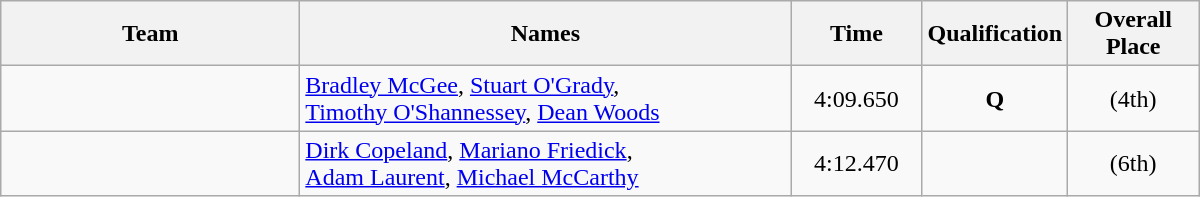<table class="wikitable" style="text-align:center;">
<tr>
<th style="width:12em;">Team</th>
<th style="width:20em;">Names</th>
<th style="width:5em;">Time</th>
<th style="width:5em;">Qualification</th>
<th style="width:5em;">Overall Place</th>
</tr>
<tr>
<td align=left></td>
<td align=left><a href='#'>Bradley McGee</a>, <a href='#'>Stuart O'Grady</a>, <br> <a href='#'>Timothy O'Shannessey</a>, <a href='#'>Dean Woods</a></td>
<td>4:09.650</td>
<td><strong>Q</strong></td>
<td>(4th)</td>
</tr>
<tr>
<td align=left></td>
<td align=left><a href='#'>Dirk Copeland</a>, <a href='#'>Mariano Friedick</a>,<br><a href='#'>Adam Laurent</a>, <a href='#'>Michael McCarthy</a></td>
<td>4:12.470</td>
<td></td>
<td>(6th)</td>
</tr>
</table>
